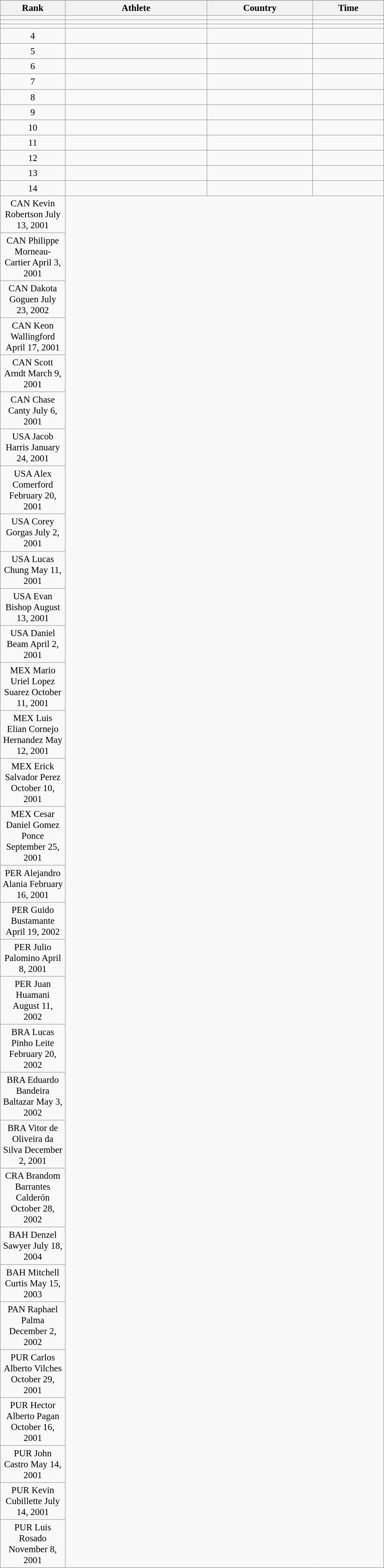<table class="wikitable sortable" style=" text-align:center; font-size:95%;" width="50%">
<tr>
</tr>
<tr>
<th width=5%>Rank</th>
<th width=20%>Athlete</th>
<th width=15%>Country</th>
<th width=10%>Time</th>
</tr>
<tr>
<td align=center></td>
<td align=left></td>
<td align=left></td>
<td></td>
</tr>
<tr>
<td align=center></td>
<td align=left></td>
<td align=left></td>
<td></td>
</tr>
<tr>
<td align=center></td>
<td align=left></td>
<td align=left></td>
<td></td>
</tr>
<tr>
<td align=center>4</td>
<td align=left></td>
<td align=left></td>
<td></td>
</tr>
<tr>
<td align=center>5</td>
<td align=left></td>
<td align=left></td>
<td></td>
</tr>
<tr>
<td align=center>6</td>
<td align=left></td>
<td align=left></td>
<td></td>
</tr>
<tr>
<td align=center>7</td>
<td align=left></td>
<td align=left></td>
<td></td>
</tr>
<tr>
<td align=center>8</td>
<td align=left></td>
<td align=left></td>
<td></td>
</tr>
<tr>
<td align=center>9</td>
<td align=left></td>
<td align=left></td>
<td></td>
</tr>
<tr>
<td align=center>10</td>
<td align=left></td>
<td align=left></td>
<td></td>
</tr>
<tr>
<td align=center>11</td>
<td align=left></td>
<td align=left></td>
<td></td>
</tr>
<tr>
<td align=center>12</td>
<td align=left></td>
<td align=left></td>
<td></td>
</tr>
<tr>
<td align=center>13</td>
<td align=left></td>
<td align=left></td>
<td></td>
</tr>
<tr>
<td align=center>14</td>
<td align=left></td>
<td align=left></td>
<td></td>
</tr>
<tr>
<td>CAN Kevin Robertson July 13, 2001</td>
</tr>
<tr>
<td>CAN Philippe Morneau-Cartier April 3, 2001</td>
</tr>
<tr>
<td>CAN Dakota Goguen July 23, 2002</td>
</tr>
<tr>
<td>CAN Keon Wallingford April 17, 2001</td>
</tr>
<tr>
<td>CAN Scott Arndt March 9, 2001</td>
</tr>
<tr>
<td>CAN Chase Canty July 6, 2001</td>
</tr>
<tr>
<td>USA Jacob Harris January 24, 2001</td>
</tr>
<tr>
<td>USA Alex Comerford February 20, 2001</td>
</tr>
<tr>
<td>USA Corey Gorgas July 2, 2001</td>
</tr>
<tr>
<td>USA Lucas Chung May 11, 2001</td>
</tr>
<tr>
<td>USA Evan Bishop August 13, 2001</td>
</tr>
<tr>
<td>USA Daniel Beam April 2, 2001</td>
</tr>
<tr>
<td>MEX Mario Uriel Lopez Suarez October 11, 2001</td>
</tr>
<tr>
<td>MEX Luis Elian Cornejo Hernandez May 12, 2001</td>
</tr>
<tr>
<td>MEX Erick Salvador Perez October 10, 2001</td>
</tr>
<tr>
<td>MEX Cesar Daniel Gomez Ponce September 25, 2001</td>
</tr>
<tr>
<td>PER Alejandro Alania February 16, 2001</td>
</tr>
<tr>
<td>PER Guido Bustamante April 19, 2002</td>
</tr>
<tr>
<td>PER Julio Palomino April 8, 2001</td>
</tr>
<tr>
<td>PER Juan Huamani August 11, 2002</td>
</tr>
<tr>
<td>BRA Lucas Pinho Leite February 20, 2002</td>
</tr>
<tr>
<td>BRA Eduardo Bandeira Baltazar May 3, 2002</td>
</tr>
<tr>
<td>BRA Vitor de Oliveira da Silva December 2, 2001</td>
</tr>
<tr>
<td>CRA Brandom Barrantes Calderón October 28, 2002</td>
</tr>
<tr>
<td>BAH Denzel Sawyer July 18, 2004</td>
</tr>
<tr>
<td>BAH Mitchell Curtis May 15, 2003</td>
</tr>
<tr>
<td>PAN Raphael Palma December 2, 2002</td>
</tr>
<tr>
<td>PUR Carlos Alberto Vilches October 29, 2001</td>
</tr>
<tr>
<td>PUR Hector Alberto Pagan October 16, 2001</td>
</tr>
<tr>
<td>PUR John Castro May 14, 2001</td>
</tr>
<tr>
<td>PUR Kevin Cubillette July 14, 2001</td>
</tr>
<tr>
<td>PUR Luis Rosado November 8, 2001</td>
</tr>
</table>
